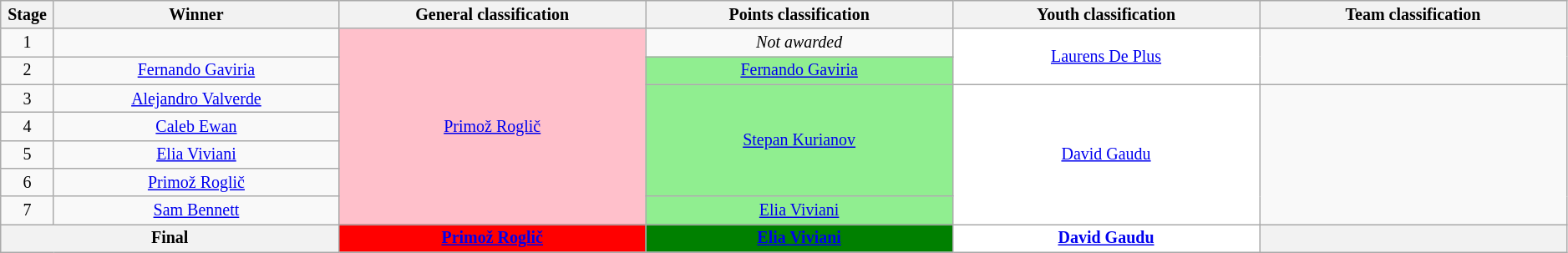<table class="wikitable" style="text-align: center; font-size:smaller;">
<tr style="background:#efefef;">
<th style="width:1%;">Stage</th>
<th style="width:13%;">Winner</th>
<th style="width:14%;">General classification<br></th>
<th style="width:14%;">Points classification<br></th>
<th style="width:14%;">Youth classification<br></th>
<th style="width:14%;">Team classification</th>
</tr>
<tr>
<td>1</td>
<td></td>
<td style="background:pink;" rowspan=7><a href='#'>Primož Roglič</a></td>
<td><em>Not awarded</em></td>
<td style="background:white;" rowspan=2><a href='#'>Laurens De Plus</a></td>
<td rowspan=2></td>
</tr>
<tr>
<td>2</td>
<td><a href='#'>Fernando Gaviria</a></td>
<td style="background:lightgreen;"><a href='#'>Fernando Gaviria</a></td>
</tr>
<tr>
<td>3</td>
<td><a href='#'>Alejandro Valverde</a></td>
<td style="background:lightgreen;" rowspan=4><a href='#'>Stepan Kurianov</a></td>
<td style="background:white;" rowspan=5><a href='#'>David Gaudu</a></td>
<td rowspan=5></td>
</tr>
<tr>
<td>4</td>
<td><a href='#'>Caleb Ewan</a></td>
</tr>
<tr>
<td>5</td>
<td><a href='#'>Elia Viviani</a></td>
</tr>
<tr>
<td>6</td>
<td><a href='#'>Primož Roglič</a></td>
</tr>
<tr>
<td>7</td>
<td><a href='#'>Sam Bennett</a></td>
<td style="background:lightgreen;"><a href='#'>Elia Viviani</a></td>
</tr>
<tr>
<th colspan=2><strong>Final</strong></th>
<th style="background:red;"><a href='#'>Primož Roglič</a></th>
<th style="background:green;"><a href='#'>Elia Viviani</a></th>
<th style="background:white;"><a href='#'>David Gaudu</a></th>
<th style="background:offwhite;"></th>
</tr>
</table>
